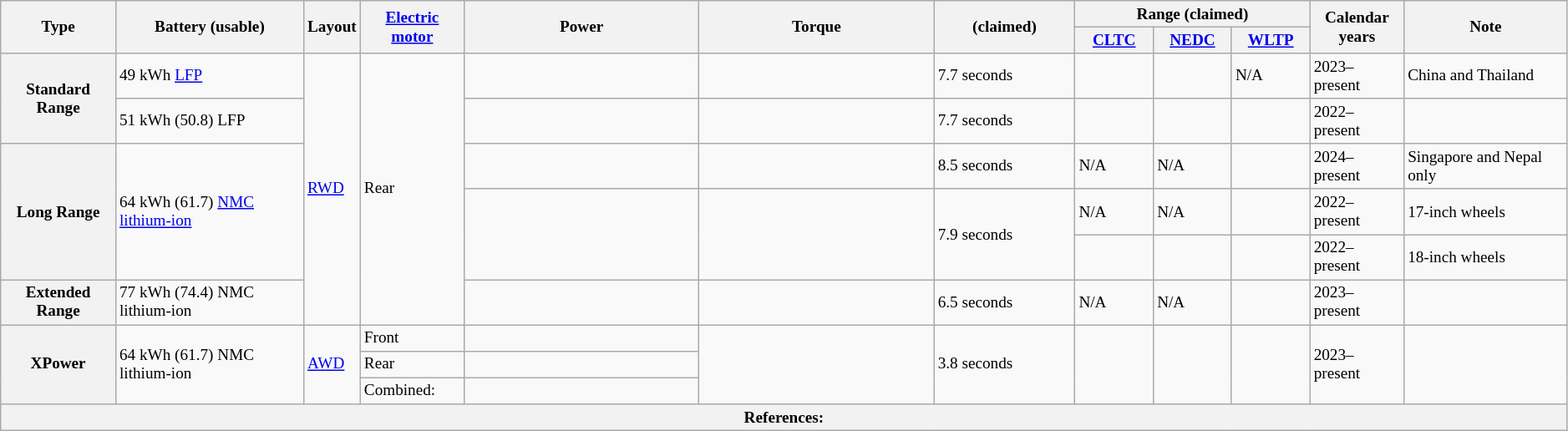<table class="wikitable" style="text-align:left; font-size:80%; width=">
<tr>
<th rowspan="2">Type</th>
<th rowspan="2" width="12%">Battery (usable)</th>
<th rowspan="2" width="3%">Layout</th>
<th rowspan="2"><a href='#'>Electric motor</a></th>
<th rowspan="2" width="15%">Power</th>
<th rowspan="2" width="15%">Torque</th>
<th rowspan="2" width="9%"> (claimed)</th>
<th colspan="3">Range (claimed)</th>
<th rowspan="2" width="6%">Calendar years</th>
<th rowspan="2">Note</th>
</tr>
<tr>
<th width="5%"><a href='#'>CLTC</a></th>
<th width="5%"><a href='#'>NEDC</a></th>
<th width="5%"><a href='#'>WLTP</a></th>
</tr>
<tr>
<th rowspan="2">Standard Range</th>
<td>49 kWh <a href='#'>LFP</a></td>
<td rowspan="6"><a href='#'>RWD</a></td>
<td rowspan="6">Rear</td>
<td></td>
<td></td>
<td>7.7 seconds</td>
<td></td>
<td></td>
<td>N/A</td>
<td>2023–present</td>
<td>China and Thailand</td>
</tr>
<tr>
<td>51 kWh (50.8) LFP</td>
<td></td>
<td></td>
<td>7.7 seconds</td>
<td></td>
<td></td>
<td></td>
<td>2022–present</td>
<td></td>
</tr>
<tr>
<th rowspan="3">Long Range</th>
<td rowspan="3">64 kWh (61.7) <a href='#'>NMC</a> <a href='#'>lithium-ion</a></td>
<td></td>
<td></td>
<td>8.5 seconds</td>
<td>N/A</td>
<td>N/A</td>
<td></td>
<td>2024–present</td>
<td>Singapore and Nepal only</td>
</tr>
<tr>
<td rowspan="2"></td>
<td rowspan="2"></td>
<td rowspan="2">7.9 seconds</td>
<td>N/A</td>
<td>N/A</td>
<td></td>
<td>2022–present</td>
<td>17-inch wheels</td>
</tr>
<tr>
<td></td>
<td></td>
<td></td>
<td>2022–present</td>
<td>18-inch wheels</td>
</tr>
<tr>
<th>Extended Range</th>
<td>77 kWh (74.4) NMC lithium-ion</td>
<td></td>
<td></td>
<td>6.5 seconds</td>
<td>N/A</td>
<td>N/A</td>
<td></td>
<td>2023–present</td>
<td></td>
</tr>
<tr>
<th rowspan="3">XPower</th>
<td rowspan="3">64 kWh (61.7) NMC lithium-ion</td>
<td rowspan="3"><a href='#'>AWD</a></td>
<td>Front</td>
<td></td>
<td rowspan="3"></td>
<td rowspan="3">3.8 seconds</td>
<td rowspan="3"></td>
<td rowspan="3"></td>
<td rowspan="3"></td>
<td rowspan="3">2023–present</td>
<td rowspan="3"></td>
</tr>
<tr>
<td>Rear</td>
<td></td>
</tr>
<tr>
<td>Combined:</td>
<td></td>
</tr>
<tr>
<th colspan="12">References: </th>
</tr>
</table>
